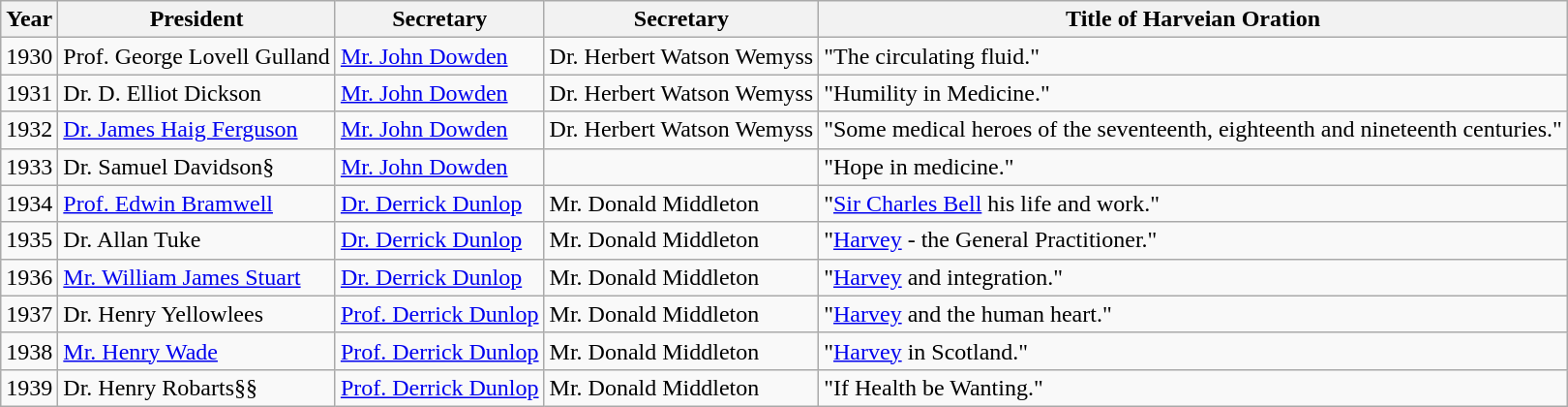<table class="wikitable">
<tr>
<th>Year</th>
<th>President</th>
<th>Secretary</th>
<th>Secretary</th>
<th>Title of Harveian Oration</th>
</tr>
<tr>
<td>1930</td>
<td>Prof. George Lovell Gulland</td>
<td><a href='#'>Mr. John Dowden</a></td>
<td>Dr. Herbert Watson Wemyss</td>
<td>"The circulating fluid."</td>
</tr>
<tr>
<td>1931</td>
<td>Dr. D. Elliot Dickson</td>
<td><a href='#'>Mr. John Dowden</a></td>
<td>Dr. Herbert Watson Wemyss</td>
<td>"Humility in Medicine."</td>
</tr>
<tr>
<td>1932</td>
<td><a href='#'>Dr. James Haig Ferguson</a></td>
<td><a href='#'>Mr. John Dowden</a></td>
<td>Dr. Herbert Watson Wemyss</td>
<td>"Some medical heroes of the seventeenth, eighteenth and nineteenth centuries."</td>
</tr>
<tr>
<td>1933</td>
<td>Dr. Samuel Davidson§</td>
<td><a href='#'>Mr. John Dowden</a></td>
<td></td>
<td>"Hope in medicine."</td>
</tr>
<tr>
<td>1934</td>
<td><a href='#'>Prof. Edwin Bramwell</a></td>
<td><a href='#'>Dr. Derrick Dunlop</a></td>
<td>Mr. Donald Middleton</td>
<td>"<a href='#'>Sir Charles Bell</a> his life and work."</td>
</tr>
<tr>
<td>1935</td>
<td>Dr. Allan Tuke</td>
<td><a href='#'>Dr. Derrick Dunlop</a></td>
<td>Mr. Donald Middleton</td>
<td>"<a href='#'>Harvey</a> - the General Practitioner."</td>
</tr>
<tr>
<td>1936</td>
<td><a href='#'>Mr. William James Stuart</a></td>
<td><a href='#'>Dr. Derrick Dunlop</a></td>
<td>Mr. Donald Middleton</td>
<td>"<a href='#'>Harvey</a> and integration."</td>
</tr>
<tr>
<td>1937</td>
<td>Dr. Henry Yellowlees</td>
<td><a href='#'>Prof. Derrick Dunlop</a></td>
<td>Mr. Donald Middleton</td>
<td>"<a href='#'>Harvey</a> and the human heart."</td>
</tr>
<tr>
<td>1938</td>
<td><a href='#'>Mr. Henry Wade</a></td>
<td><a href='#'>Prof. Derrick Dunlop</a></td>
<td>Mr. Donald Middleton</td>
<td>"<a href='#'>Harvey</a> in Scotland."</td>
</tr>
<tr>
<td>1939</td>
<td>Dr. Henry Robarts§§</td>
<td><a href='#'>Prof. Derrick Dunlop</a></td>
<td>Mr. Donald Middleton</td>
<td>"If Health be Wanting."</td>
</tr>
</table>
